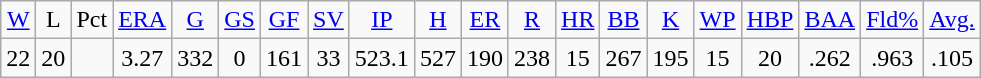<table class=wikitable style="text-align:center">
<tr>
<td><a href='#'>W</a></td>
<td>L</td>
<td>Pct</td>
<td><a href='#'>ERA</a></td>
<td><a href='#'>G</a></td>
<td><a href='#'>GS</a></td>
<td><a href='#'>GF</a></td>
<td><a href='#'>SV</a></td>
<td><a href='#'>IP</a></td>
<td><a href='#'>H</a></td>
<td><a href='#'>ER</a></td>
<td><a href='#'>R</a></td>
<td><a href='#'>HR</a></td>
<td><a href='#'>BB</a></td>
<td><a href='#'>K</a></td>
<td><a href='#'>WP</a></td>
<td><a href='#'>HBP</a></td>
<td><a href='#'>BAA</a></td>
<td><a href='#'>Fld%</a></td>
<td><a href='#'>Avg.</a></td>
</tr>
<tr>
<td>22</td>
<td>20</td>
<td></td>
<td>3.27</td>
<td>332</td>
<td>0</td>
<td>161</td>
<td>33</td>
<td>523.1</td>
<td>527</td>
<td>190</td>
<td>238</td>
<td>15</td>
<td>267</td>
<td>195</td>
<td>15</td>
<td>20</td>
<td>.262</td>
<td>.963</td>
<td>.105</td>
</tr>
</table>
